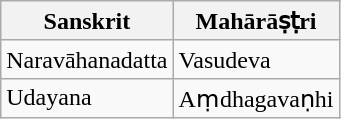<table class="wikitable">
<tr>
<th>Sanskrit</th>
<th>Mahārāṣṭri</th>
</tr>
<tr>
<td>Naravāhanadatta</td>
<td>Vasudeva</td>
</tr>
<tr>
<td>Udayana</td>
<td>Aṃdhagavaṇhi</td>
</tr>
</table>
